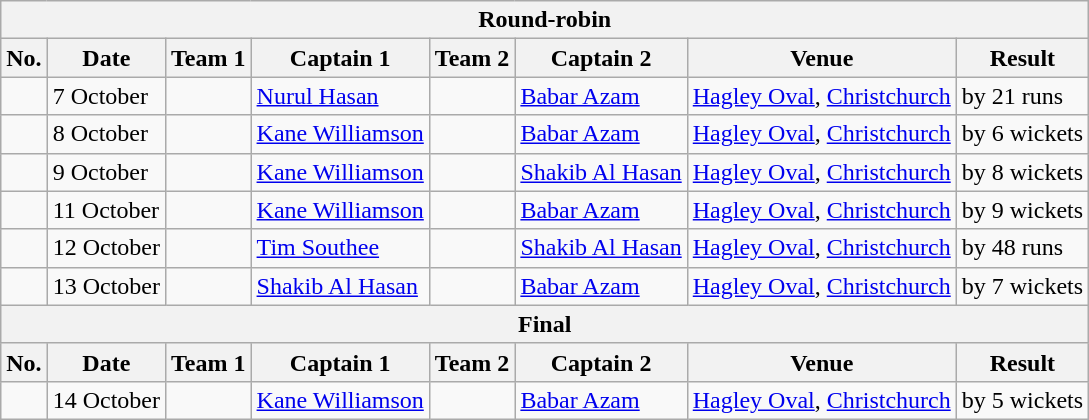<table class="wikitable">
<tr>
<th colspan="9">Round-robin</th>
</tr>
<tr>
<th>No.</th>
<th>Date</th>
<th>Team 1</th>
<th>Captain 1</th>
<th>Team 2</th>
<th>Captain 2</th>
<th>Venue</th>
<th>Result</th>
</tr>
<tr>
<td></td>
<td>7 October</td>
<td></td>
<td><a href='#'>Nurul Hasan</a></td>
<td></td>
<td><a href='#'>Babar Azam</a></td>
<td><a href='#'>Hagley Oval</a>, <a href='#'>Christchurch</a></td>
<td> by 21 runs</td>
</tr>
<tr>
<td></td>
<td>8 October</td>
<td></td>
<td><a href='#'>Kane Williamson</a></td>
<td></td>
<td><a href='#'>Babar Azam</a></td>
<td><a href='#'>Hagley Oval</a>, <a href='#'>Christchurch</a></td>
<td> by 6 wickets</td>
</tr>
<tr>
<td></td>
<td>9 October</td>
<td></td>
<td><a href='#'>Kane Williamson</a></td>
<td></td>
<td><a href='#'>Shakib Al Hasan</a></td>
<td><a href='#'>Hagley Oval</a>, <a href='#'>Christchurch</a></td>
<td> by 8 wickets</td>
</tr>
<tr>
<td></td>
<td>11 October</td>
<td></td>
<td><a href='#'>Kane Williamson</a></td>
<td></td>
<td><a href='#'>Babar Azam</a></td>
<td><a href='#'>Hagley Oval</a>, <a href='#'>Christchurch</a></td>
<td> by 9 wickets</td>
</tr>
<tr>
<td></td>
<td>12 October</td>
<td></td>
<td><a href='#'>Tim Southee</a></td>
<td></td>
<td><a href='#'>Shakib Al Hasan</a></td>
<td><a href='#'>Hagley Oval</a>, <a href='#'>Christchurch</a></td>
<td> by 48 runs</td>
</tr>
<tr>
<td></td>
<td>13 October</td>
<td></td>
<td><a href='#'>Shakib Al Hasan</a></td>
<td></td>
<td><a href='#'>Babar Azam</a></td>
<td><a href='#'>Hagley Oval</a>, <a href='#'>Christchurch</a></td>
<td> by 7 wickets</td>
</tr>
<tr>
<th colspan="9">Final</th>
</tr>
<tr>
<th>No.</th>
<th>Date</th>
<th>Team 1</th>
<th>Captain 1</th>
<th>Team 2</th>
<th>Captain 2</th>
<th>Venue</th>
<th>Result</th>
</tr>
<tr>
<td></td>
<td>14 October</td>
<td></td>
<td><a href='#'>Kane Williamson</a></td>
<td></td>
<td><a href='#'>Babar Azam</a></td>
<td><a href='#'>Hagley Oval</a>, <a href='#'>Christchurch</a></td>
<td> by 5 wickets</td>
</tr>
</table>
